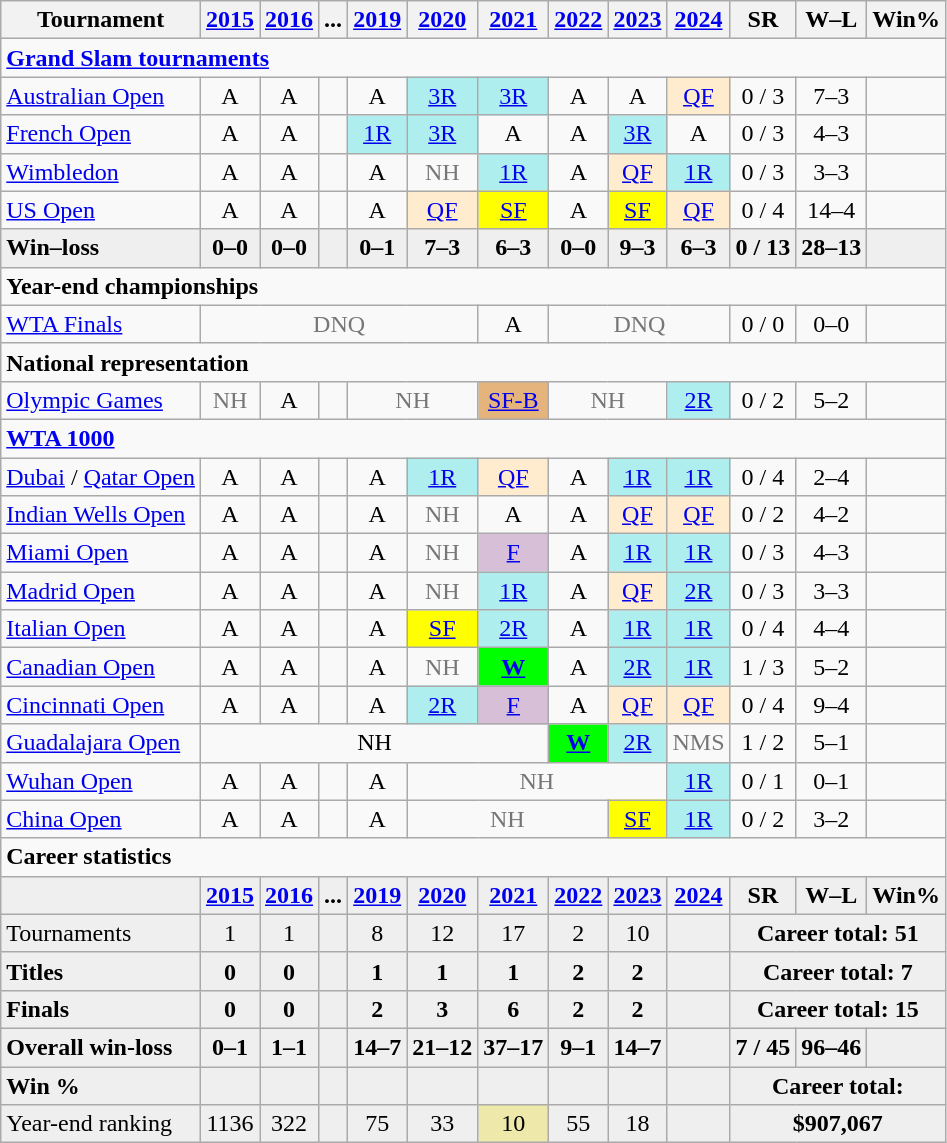<table class="wikitable" style="text-align:center">
<tr>
<th>Tournament</th>
<th><a href='#'>2015</a></th>
<th><a href='#'>2016</a></th>
<th>...</th>
<th><a href='#'>2019</a></th>
<th><a href='#'>2020</a></th>
<th><a href='#'>2021</a></th>
<th><a href='#'>2022</a></th>
<th><a href='#'>2023</a></th>
<th><a href='#'>2024</a></th>
<th>SR</th>
<th>W–L</th>
<th>Win%</th>
</tr>
<tr>
<td colspan="13" align="left"><strong><a href='#'>Grand Slam tournaments</a></strong></td>
</tr>
<tr>
<td align="left"><a href='#'>Australian Open</a></td>
<td>A</td>
<td>A</td>
<td></td>
<td>A</td>
<td bgcolor="afeeee"><a href='#'>3R</a></td>
<td bgcolor="afeeee"><a href='#'>3R</a></td>
<td>A</td>
<td>A</td>
<td bgcolor=ffebcd><a href='#'>QF</a></td>
<td>0 / 3</td>
<td>7–3</td>
<td></td>
</tr>
<tr>
<td align="left"><a href='#'>French Open</a></td>
<td>A</td>
<td>A</td>
<td></td>
<td bgcolor="afeeee"><a href='#'>1R</a></td>
<td bgcolor="afeeee"><a href='#'>3R</a></td>
<td>A</td>
<td>A</td>
<td bgcolor="afeeee"><a href='#'>3R</a></td>
<td>A</td>
<td>0 / 3</td>
<td>4–3</td>
<td></td>
</tr>
<tr>
<td align="left"><a href='#'>Wimbledon</a></td>
<td>A</td>
<td>A</td>
<td></td>
<td>A</td>
<td style="color:#767676">NH</td>
<td bgcolor="afeeee"><a href='#'>1R</a></td>
<td>A</td>
<td style="background:#ffebcd"><a href='#'>QF</a></td>
<td bgcolor="afeeee"><a href='#'>1R</a></td>
<td>0 / 3</td>
<td>3–3</td>
<td></td>
</tr>
<tr>
<td align="left"><a href='#'>US Open</a></td>
<td>A</td>
<td>A</td>
<td></td>
<td>A</td>
<td style="background:#ffebcd"><a href='#'>QF</a></td>
<td style=background:yellow><a href='#'>SF</a></td>
<td>A</td>
<td style=background:yellow><a href='#'>SF</a></td>
<td style="background:#ffebcd"><a href='#'>QF</a></td>
<td>0 / 4</td>
<td>14–4</td>
<td></td>
</tr>
<tr style="background:#efefef;font-weight:bold">
<td align="left">Win–loss</td>
<td>0–0</td>
<td>0–0</td>
<td></td>
<td>0–1</td>
<td>7–3</td>
<td>6–3</td>
<td>0–0</td>
<td>9–3</td>
<td>6–3</td>
<td>0 / 13</td>
<td>28–13</td>
<td></td>
</tr>
<tr>
<td colspan="13" align="left"><strong>Year-end championships</strong></td>
</tr>
<tr>
<td align=left><a href='#'>WTA Finals</a></td>
<td colspan="5" style=color:#767676>DNQ</td>
<td>A</td>
<td colspan="3" style=color:#767676>DNQ</td>
<td>0 / 0</td>
<td>0–0</td>
<td></td>
</tr>
<tr>
<td colspan="13" align="left"><strong>National representation</strong></td>
</tr>
<tr>
<td align="left"><a href='#'>Olympic Games</a></td>
<td style="color:#767676">NH</td>
<td>A</td>
<td></td>
<td colspan="2" style="color:#767676">NH</td>
<td style=background:#E5B47D><a href='#'>SF-B</a></td>
<td colspan="2" style="color:#767676">NH</td>
<td bgcolor="afeeee"><a href='#'>2R</a></td>
<td>0 / 2</td>
<td>5–2</td>
<td></td>
</tr>
<tr>
<td colspan="13" align="left"><strong><a href='#'>WTA 1000</a></strong></td>
</tr>
<tr>
<td align="left"><a href='#'>Dubai</a> / <a href='#'>Qatar Open</a></td>
<td>A</td>
<td>A</td>
<td></td>
<td>A</td>
<td bgcolor="afeeee"><a href='#'>1R</a></td>
<td bgcolor="ffebcd"><a href='#'>QF</a></td>
<td>A</td>
<td bgcolor="afeeee"><a href='#'>1R</a></td>
<td bgcolor="afeeee"><a href='#'>1R</a></td>
<td>0 / 4</td>
<td>2–4</td>
<td></td>
</tr>
<tr>
<td align="left"><a href='#'>Indian Wells Open</a></td>
<td>A</td>
<td>A</td>
<td></td>
<td>A</td>
<td style="color:#767676">NH</td>
<td>A</td>
<td>A</td>
<td style="background:#ffebcd"><a href='#'>QF</a></td>
<td style="background:#ffebcd"><a href='#'>QF</a></td>
<td>0 / 2</td>
<td>4–2</td>
<td></td>
</tr>
<tr>
<td align="left"><a href='#'>Miami Open</a></td>
<td>A</td>
<td>A</td>
<td></td>
<td>A</td>
<td style="color:#767676">NH</td>
<td bgcolor="thistle"><a href='#'>F</a></td>
<td>A</td>
<td bgcolor="afeeee"><a href='#'>1R</a></td>
<td bgcolor="afeeee"><a href='#'>1R</a></td>
<td>0 / 3</td>
<td>4–3</td>
<td></td>
</tr>
<tr>
<td align="left"><a href='#'>Madrid Open</a></td>
<td>A</td>
<td>A</td>
<td></td>
<td>A</td>
<td style="color:#767676">NH</td>
<td bgcolor="afeeee"><a href='#'>1R</a></td>
<td>A</td>
<td style="background:#ffebcd"><a href='#'>QF</a></td>
<td bgcolor="afeeee"><a href='#'>2R</a></td>
<td>0 / 3</td>
<td>3–3</td>
<td></td>
</tr>
<tr>
<td align="left"><a href='#'>Italian Open</a></td>
<td>A</td>
<td>A</td>
<td></td>
<td>A</td>
<td bgcolor="yellow"><a href='#'>SF</a></td>
<td bgcolor="afeeee"><a href='#'>2R</a></td>
<td>A</td>
<td bgcolor="afeeee"><a href='#'>1R</a></td>
<td bgcolor="afeeee"><a href='#'>1R</a></td>
<td>0 / 4</td>
<td>4–4</td>
<td></td>
</tr>
<tr>
<td align="left"><a href='#'>Canadian Open</a></td>
<td>A</td>
<td>A</td>
<td></td>
<td>A</td>
<td style="color:#767676">NH</td>
<td style="background:lime"><a href='#'><strong>W</strong></a></td>
<td>A</td>
<td bgcolor="afeeee"><a href='#'>2R</a></td>
<td bgcolor=afeeee><a href='#'>1R</a></td>
<td>1 / 3</td>
<td>5–2</td>
<td></td>
</tr>
<tr>
<td align="left"><a href='#'>Cincinnati Open</a></td>
<td>A</td>
<td>A</td>
<td></td>
<td>A</td>
<td bgcolor="afeeee"><a href='#'>2R</a></td>
<td bgcolor="thistle"><a href='#'>F</a></td>
<td>A</td>
<td style="background:#ffebcd"><a href='#'>QF</a></td>
<td style="background:#ffebcd"><a href='#'>QF</a></td>
<td>0 / 4</td>
<td>9–4</td>
<td></td>
</tr>
<tr>
<td align="left"><a href='#'>Guadalajara Open</a></td>
<td colspan="6">NH</td>
<td style="background:lime"><a href='#'><strong>W</strong></a></td>
<td bgcolor="afeeee"><a href='#'>2R</a></td>
<td style="color:#767676">NMS</td>
<td>1 / 2</td>
<td>5–1</td>
<td></td>
</tr>
<tr>
<td align="left"><a href='#'>Wuhan Open</a></td>
<td>A</td>
<td>A</td>
<td></td>
<td>A</td>
<td colspan="4" style="color:#767676">NH</td>
<td bgcolor="afeeee"><a href='#'>1R</a></td>
<td>0 / 1</td>
<td>0–1</td>
<td></td>
</tr>
<tr>
<td align="left"><a href='#'>China Open</a></td>
<td>A</td>
<td>A</td>
<td></td>
<td>A</td>
<td colspan="3" style="color:#767676">NH</td>
<td bgcolor=yellow><a href='#'>SF</a></td>
<td bgcolor=afeeee><a href='#'>1R</a></td>
<td>0 / 2</td>
<td>3–2</td>
<td></td>
</tr>
<tr>
<td colspan="13" align="left"><strong>Career statistics</strong></td>
</tr>
<tr style="background:#efefef;font-weight:bold">
<td></td>
<td><a href='#'>2015</a></td>
<td><a href='#'>2016</a></td>
<td>...</td>
<td><a href='#'>2019</a></td>
<td><a href='#'>2020</a></td>
<td><a href='#'>2021</a></td>
<td><a href='#'>2022</a></td>
<td><a href='#'>2023</a></td>
<th><a href='#'>2024</a></th>
<td>SR</td>
<td>W–L</td>
<td>Win%</td>
</tr>
<tr bgcolor="efefef">
<td align="left">Tournaments</td>
<td>1</td>
<td>1</td>
<td></td>
<td>8</td>
<td>12</td>
<td>17</td>
<td>2</td>
<td>10</td>
<td></td>
<td colspan="3"><strong>Career total: 51</strong></td>
</tr>
<tr style="background:#efefef;font-weight:bold">
<td align="left">Titles</td>
<td>0</td>
<td>0</td>
<td></td>
<td>1</td>
<td>1</td>
<td>1</td>
<td>2</td>
<td>2</td>
<td></td>
<td colspan="3">Career total: 7</td>
</tr>
<tr style="background:#efefef;font-weight:bold">
<td align="left">Finals</td>
<td>0</td>
<td>0</td>
<td></td>
<td>2</td>
<td>3</td>
<td>6</td>
<td>2</td>
<td>2</td>
<td></td>
<td colspan="3">Career total: 15</td>
</tr>
<tr style="background:#efefef;font-weight:bold">
<td align="left">Overall win-loss</td>
<td>0–1</td>
<td>1–1</td>
<td></td>
<td>14–7</td>
<td>21–12</td>
<td>37–17</td>
<td>9–1</td>
<td>14–7</td>
<td></td>
<td>7 / 45</td>
<td>96–46</td>
<td></td>
</tr>
<tr style="background:#efefef;font-weight:bold">
<td align="left">Win %</td>
<td></td>
<td></td>
<td></td>
<td></td>
<td></td>
<td></td>
<td></td>
<td></td>
<td></td>
<td colspan="3">Career total: </td>
</tr>
<tr bgcolor="efefef">
<td align="left">Year-end ranking</td>
<td>1136</td>
<td>322</td>
<td></td>
<td>75</td>
<td>33</td>
<td bgcolor="eee8aa">10</td>
<td>55</td>
<td>18</td>
<td></td>
<td colspan="3"><strong>$907,067</strong></td>
</tr>
</table>
